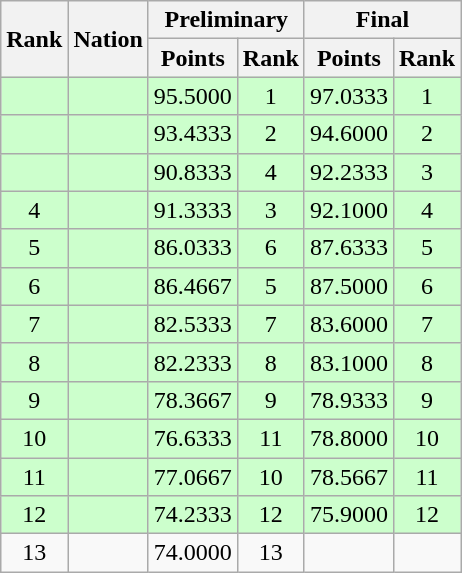<table class="wikitable sortable" style="text-align:center">
<tr>
<th rowspan=2>Rank</th>
<th rowspan=2>Nation</th>
<th colspan=2>Preliminary</th>
<th colspan=2>Final</th>
</tr>
<tr>
<th>Points</th>
<th>Rank</th>
<th>Points</th>
<th>Rank</th>
</tr>
<tr bgcolor=ccffcc>
<td></td>
<td align=left></td>
<td>95.5000</td>
<td>1</td>
<td>97.0333</td>
<td>1</td>
</tr>
<tr bgcolor=ccffcc>
<td></td>
<td align=left></td>
<td>93.4333</td>
<td>2</td>
<td>94.6000</td>
<td>2</td>
</tr>
<tr bgcolor=ccffcc>
<td></td>
<td align=left></td>
<td>90.8333</td>
<td>4</td>
<td>92.2333</td>
<td>3</td>
</tr>
<tr bgcolor=ccffcc>
<td>4</td>
<td align=left></td>
<td>91.3333</td>
<td>3</td>
<td>92.1000</td>
<td>4</td>
</tr>
<tr bgcolor=ccffcc>
<td>5</td>
<td align=left></td>
<td>86.0333</td>
<td>6</td>
<td>87.6333</td>
<td>5</td>
</tr>
<tr bgcolor=ccffcc>
<td>6</td>
<td align=left></td>
<td>86.4667</td>
<td>5</td>
<td>87.5000</td>
<td>6</td>
</tr>
<tr bgcolor=ccffcc>
<td>7</td>
<td align=left></td>
<td>82.5333</td>
<td>7</td>
<td>83.6000</td>
<td>7</td>
</tr>
<tr bgcolor=ccffcc>
<td>8</td>
<td align=left></td>
<td>82.2333</td>
<td>8</td>
<td>83.1000</td>
<td>8</td>
</tr>
<tr bgcolor=ccffcc>
<td>9</td>
<td align=left></td>
<td>78.3667</td>
<td>9</td>
<td>78.9333</td>
<td>9</td>
</tr>
<tr bgcolor=ccffcc>
<td>10</td>
<td align=left></td>
<td>76.6333</td>
<td>11</td>
<td>78.8000</td>
<td>10</td>
</tr>
<tr bgcolor=ccffcc>
<td>11</td>
<td align=left></td>
<td>77.0667</td>
<td>10</td>
<td>78.5667</td>
<td>11</td>
</tr>
<tr bgcolor=ccffcc>
<td>12</td>
<td align=left></td>
<td>74.2333</td>
<td>12</td>
<td>75.9000</td>
<td>12</td>
</tr>
<tr>
<td>13</td>
<td align=left></td>
<td>74.0000</td>
<td>13</td>
<td></td>
<td></td>
</tr>
</table>
